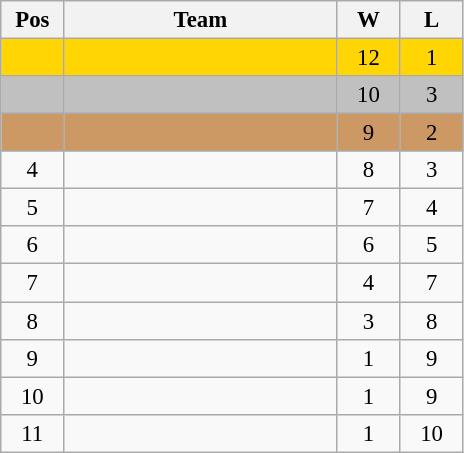<table class=wikitable style="text-align:center; font-size:95%">
<tr>
<th width="35">Pos</th>
<th width="175">Team</th>
<th width="35">W</th>
<th width="35">L</th>
</tr>
<tr bgcolor=#FFD604>
<td></td>
<td align=left></td>
<td>12</td>
<td>1</td>
</tr>
<tr bgcolor=#C0C0C0>
<td></td>
<td align=left></td>
<td>10</td>
<td>3</td>
</tr>
<tr bgcolor=#CC9965>
<td></td>
<td align=left></td>
<td>9</td>
<td>2</td>
</tr>
<tr>
<td>4</td>
<td align=left></td>
<td>8</td>
<td>3</td>
</tr>
<tr>
<td>5</td>
<td align=left></td>
<td>7</td>
<td>4</td>
</tr>
<tr>
<td>6</td>
<td align=left></td>
<td>6</td>
<td>5</td>
</tr>
<tr>
<td>7</td>
<td align=left></td>
<td>4</td>
<td>7</td>
</tr>
<tr>
<td>8</td>
<td align=left></td>
<td>3</td>
<td>8</td>
</tr>
<tr>
<td>9</td>
<td align=left></td>
<td>1</td>
<td>9</td>
</tr>
<tr>
<td>10</td>
<td align=left></td>
<td>1</td>
<td>9</td>
</tr>
<tr>
<td>11</td>
<td align=left></td>
<td>1</td>
<td>10</td>
</tr>
</table>
